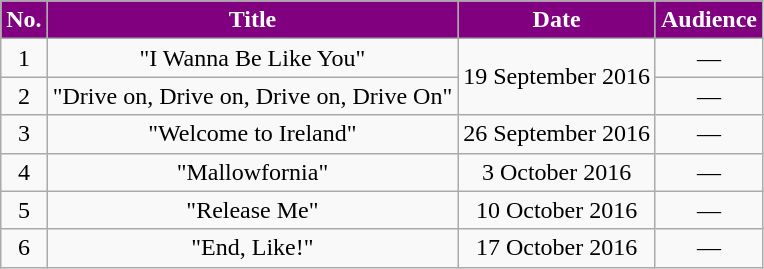<table class="wikitable plainrowheaders">
<tr style="color:white" align="center">
<th scope="col" style="background:purple;">No.</th>
<th scope="col" style="background:purple;">Title</th>
<th scope="col" style="background:purple;">Date</th>
<th scope="col" style="background:purple;">Audience</th>
</tr>
<tr align="center">
<td>1</td>
<td>"I Wanna Be Like You"</td>
<td rowspan=2>19 September 2016</td>
<td>—</td>
</tr>
<tr align="center">
<td>2</td>
<td>"Drive on, Drive on, Drive on, Drive On"</td>
<td>—</td>
</tr>
<tr align="center">
<td>3</td>
<td>"Welcome to Ireland"</td>
<td>26 September 2016</td>
<td>—</td>
</tr>
<tr align="center">
<td>4</td>
<td>"Mallowfornia"</td>
<td>3 October 2016</td>
<td>—</td>
</tr>
<tr align="center">
<td>5</td>
<td>"Release Me"</td>
<td>10 October 2016</td>
<td>—</td>
</tr>
<tr align="center">
<td>6</td>
<td>"End, Like!"</td>
<td>17 October 2016</td>
<td>—</td>
</tr>
</table>
